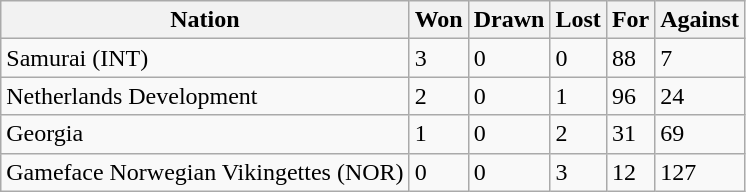<table class="wikitable">
<tr>
<th>Nation</th>
<th>Won</th>
<th>Drawn</th>
<th>Lost</th>
<th>For</th>
<th>Against</th>
</tr>
<tr>
<td>Samurai (INT)</td>
<td>3</td>
<td>0</td>
<td>0</td>
<td>88</td>
<td>7</td>
</tr>
<tr>
<td>Netherlands Development</td>
<td>2</td>
<td>0</td>
<td>1</td>
<td>96</td>
<td>24</td>
</tr>
<tr>
<td>Georgia</td>
<td>1</td>
<td>0</td>
<td>2</td>
<td>31</td>
<td>69</td>
</tr>
<tr>
<td>Gameface Norwegian Vikingettes (NOR)</td>
<td>0</td>
<td>0</td>
<td>3</td>
<td>12</td>
<td>127</td>
</tr>
</table>
